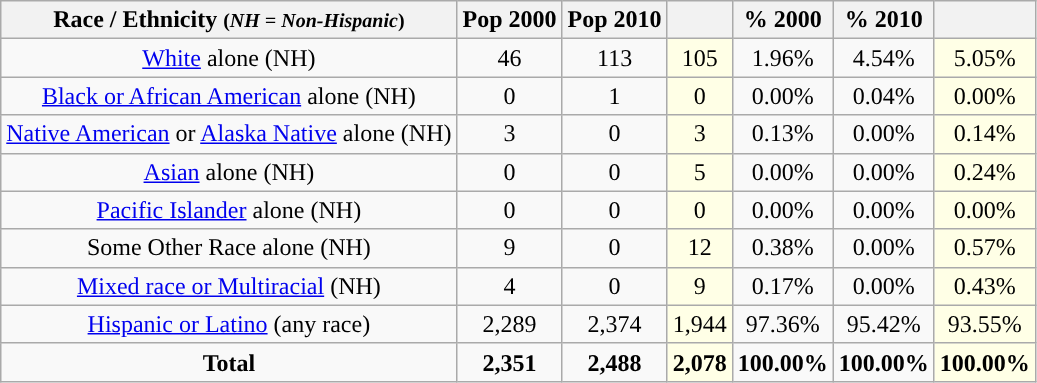<table class="wikitable" style="text-align:center;">
<tr>
<th>Race / Ethnicity <small>(<em>NH = Non-Hispanic</em>)</small></th>
<th>Pop 2000</th>
<th>Pop 2010</th>
<th></th>
<th>% 2000</th>
<th>% 2010</th>
<th></th>
</tr>
<tr>
<td><a href='#'>White</a> alone (NH)</td>
<td>46</td>
<td>113</td>
<td style='background: #ffffe6;'>105</td>
<td>1.96%</td>
<td>4.54%</td>
<td style='background: #ffffe6;'>5.05%</td>
</tr>
<tr>
<td><a href='#'>Black or African American</a> alone (NH)</td>
<td>0</td>
<td>1</td>
<td style='background: #ffffe6;'>0</td>
<td>0.00%</td>
<td>0.04%</td>
<td style='background: #ffffe6;'>0.00%</td>
</tr>
<tr>
<td><a href='#'>Native American</a> or <a href='#'>Alaska Native</a> alone (NH)</td>
<td>3</td>
<td>0</td>
<td style='background: #ffffe6;'>3</td>
<td>0.13%</td>
<td>0.00%</td>
<td style='background: #ffffe6;'>0.14%</td>
</tr>
<tr>
<td><a href='#'>Asian</a> alone (NH)</td>
<td>0</td>
<td>0</td>
<td style='background: #ffffe6;'>5</td>
<td>0.00%</td>
<td>0.00%</td>
<td style='background: #ffffe6;'>0.24%</td>
</tr>
<tr>
<td><a href='#'>Pacific Islander</a> alone (NH)</td>
<td>0</td>
<td>0</td>
<td style='background: #ffffe6;'>0</td>
<td>0.00%</td>
<td>0.00%</td>
<td style='background: #ffffe6;'>0.00%</td>
</tr>
<tr>
<td>Some Other Race alone (NH)</td>
<td>9</td>
<td>0</td>
<td style='background: #ffffe6;'>12</td>
<td>0.38%</td>
<td>0.00%</td>
<td style='background: #ffffe6;'>0.57%</td>
</tr>
<tr>
<td><a href='#'>Mixed race or Multiracial</a> (NH)</td>
<td>4</td>
<td>0</td>
<td style='background: #ffffe6;'>9</td>
<td>0.17%</td>
<td>0.00%</td>
<td style='background: #ffffe6;'>0.43%</td>
</tr>
<tr>
<td><a href='#'>Hispanic or Latino</a> (any race)</td>
<td>2,289</td>
<td>2,374</td>
<td style='background: #ffffe6;'>1,944</td>
<td>97.36%</td>
<td>95.42%</td>
<td style='background: #ffffe6;'>93.55%</td>
</tr>
<tr>
<td><strong>Total</strong></td>
<td><strong>2,351</strong></td>
<td><strong>2,488</strong></td>
<td style='background: #ffffe6;'><strong>2,078</strong></td>
<td><strong>100.00%</strong></td>
<td><strong>100.00%</strong></td>
<td style='background: #ffffe6;'><strong>100.00%</strong></td>
</tr>
</table>
